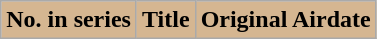<table class="wikitable plainrowheaders">
<tr bgcolor="#CCCCCC">
<th style="background:#d5b691;">No. in series</th>
<th style="background:#d5b691;">Title</th>
<th style="background:#d5b691;">Original Airdate<br>





















</th>
</tr>
</table>
